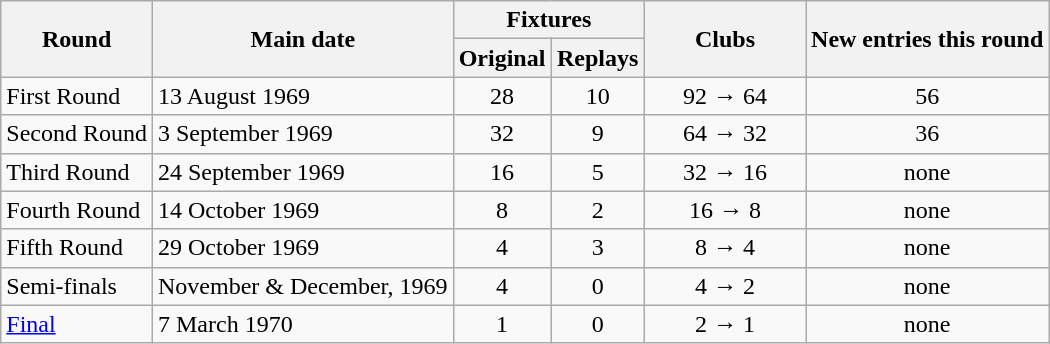<table class="wikitable" style="text-align:center">
<tr>
<th rowspan=2>Round</th>
<th rowspan=2>Main date</th>
<th colspan=2>Fixtures</th>
<th rowspan=2 width=100>Clubs</th>
<th rowspan=2>New entries this round</th>
</tr>
<tr>
<th width=55>Original</th>
<th width=55>Replays</th>
</tr>
<tr>
<td align=left>First Round</td>
<td align=left>13 August 1969</td>
<td>28</td>
<td>10</td>
<td>92 → 64</td>
<td>56<br></td>
</tr>
<tr>
<td align=left>Second Round</td>
<td align=left>3 September 1969</td>
<td>32</td>
<td>9</td>
<td>64 → 32</td>
<td>36<br></td>
</tr>
<tr>
<td align=left>Third Round</td>
<td align=left>24 September 1969</td>
<td>16</td>
<td>5</td>
<td>32 → 16</td>
<td>none</td>
</tr>
<tr>
<td align=left>Fourth Round</td>
<td align=left>14 October 1969</td>
<td>8</td>
<td>2</td>
<td>16 → 8</td>
<td>none</td>
</tr>
<tr>
<td align=left>Fifth Round</td>
<td align=left>29 October 1969</td>
<td>4</td>
<td>3</td>
<td>8 → 4</td>
<td>none</td>
</tr>
<tr>
<td align=left>Semi-finals</td>
<td align=left>November & December, 1969</td>
<td>4</td>
<td>0</td>
<td>4 → 2</td>
<td>none</td>
</tr>
<tr>
<td align=left><a href='#'>Final</a></td>
<td align=left>7 March 1970</td>
<td>1</td>
<td>0</td>
<td>2 → 1</td>
<td>none</td>
</tr>
</table>
